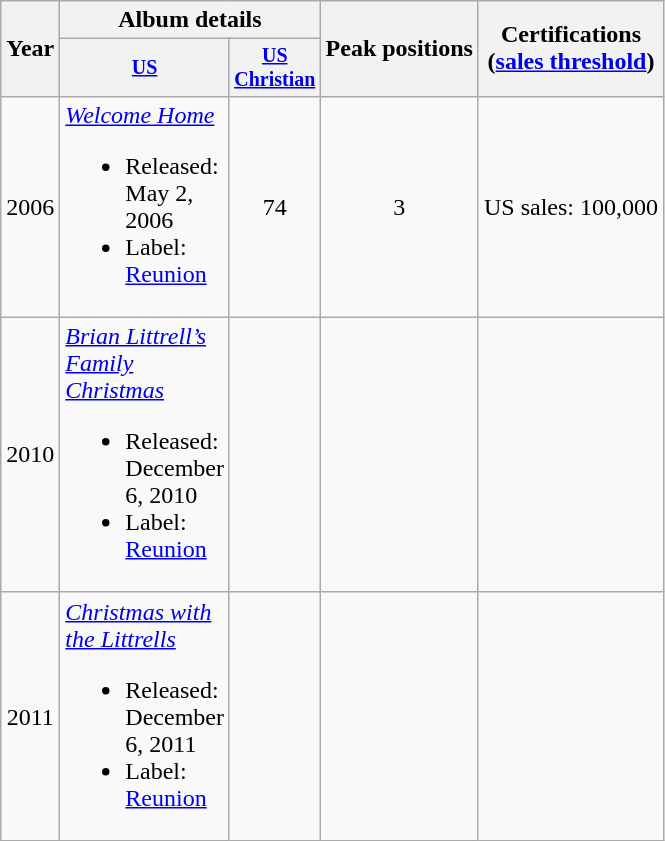<table class="wikitable" style="text-align:center;">
<tr>
<th rowspan="2">Year</th>
<th colspan="2">Album details</th>
<th rowspan="2">Peak positions</th>
<th rowspan="2">Certifications<br>(<a href='#'>sales threshold</a>)</th>
</tr>
<tr style="font-size:smaller;">
<th style="width:45px;"><a href='#'>US</a></th>
<th style="width:45px;"><a href='#'>US<br>Christian</a></th>
</tr>
<tr>
<td>2006</td>
<td style="text-align:left;"><em><a href='#'>Welcome Home</a></em><br><ul><li>Released: May 2, 2006</li><li>Label: <a href='#'>Reunion</a></li></ul></td>
<td>74</td>
<td>3</td>
<td>US sales: 100,000</td>
</tr>
<tr>
<td>2010</td>
<td style="text-align:left;"><em><a href='#'>Brian Littrell’s Family Christmas</a></em><br><ul><li>Released: December 6, 2010</li><li>Label: <a href='#'>Reunion</a></li></ul></td>
<td></td>
<td></td>
<td></td>
</tr>
<tr>
<td>2011</td>
<td style="text-align:left;"><em><a href='#'>Christmas with the Littrells</a></em><br><ul><li>Released: December 6, 2011</li><li>Label: <a href='#'>Reunion</a></li></ul></td>
<td></td>
<td></td>
<td></td>
</tr>
</table>
